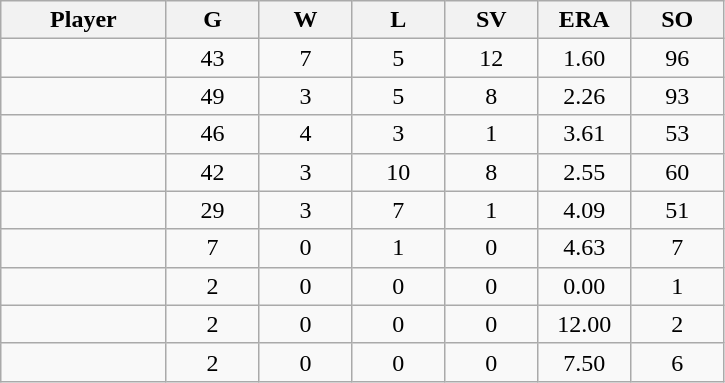<table class="wikitable sortable">
<tr>
<th bgcolor="#DDDDFF" width="16%">Player</th>
<th bgcolor="#DDDDFF" width="9%">G</th>
<th bgcolor="#DDDDFF" width="9%">W</th>
<th bgcolor="#DDDDFF" width="9%">L</th>
<th bgcolor="#DDDDFF" width="9%">SV</th>
<th bgcolor="#DDDDFF" width="9%">ERA</th>
<th bgcolor="#DDDDFF" width="9%">SO</th>
</tr>
<tr align=center>
<td></td>
<td>43</td>
<td>7</td>
<td>5</td>
<td>12</td>
<td>1.60</td>
<td>96</td>
</tr>
<tr align=center>
<td></td>
<td>49</td>
<td>3</td>
<td>5</td>
<td>8</td>
<td>2.26</td>
<td>93</td>
</tr>
<tr align=center>
<td></td>
<td>46</td>
<td>4</td>
<td>3</td>
<td>1</td>
<td>3.61</td>
<td>53</td>
</tr>
<tr align=center>
<td></td>
<td>42</td>
<td>3</td>
<td>10</td>
<td>8</td>
<td>2.55</td>
<td>60</td>
</tr>
<tr align=center>
<td></td>
<td>29</td>
<td>3</td>
<td>7</td>
<td>1</td>
<td>4.09</td>
<td>51</td>
</tr>
<tr align=center>
<td></td>
<td>7</td>
<td>0</td>
<td>1</td>
<td>0</td>
<td>4.63</td>
<td>7</td>
</tr>
<tr align=center>
<td></td>
<td>2</td>
<td>0</td>
<td>0</td>
<td>0</td>
<td>0.00</td>
<td>1</td>
</tr>
<tr align=center>
<td></td>
<td>2</td>
<td>0</td>
<td>0</td>
<td>0</td>
<td>12.00</td>
<td>2</td>
</tr>
<tr align=center>
<td></td>
<td>2</td>
<td>0</td>
<td>0</td>
<td>0</td>
<td>7.50</td>
<td>6</td>
</tr>
</table>
